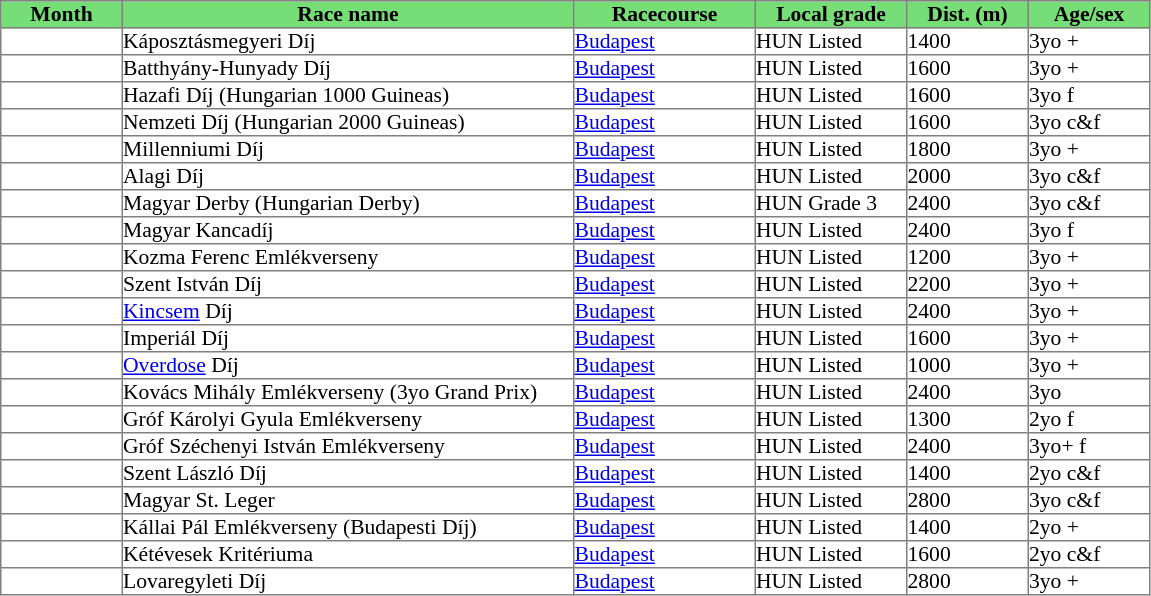<table class = "sortable" | border="1" cellpadding="0" style="border-collapse: collapse; font-size:90%">
<tr bgcolor="#77dd77" align="center">
<th>Month</th>
<th>Race name</th>
<th>Racecourse</th>
<th>Local grade</th>
<th>Dist. (m)</th>
<th>Age/sex</th>
</tr>
<tr>
<td width=80px></td>
<td width=300px>Káposztásmegyeri Díj</td>
<td width=120px><a href='#'>Budapest</a></td>
<td width=100px>HUN Listed</td>
<td width=80px>1400</td>
<td width=80px>3yo +</td>
</tr>
<tr>
<td></td>
<td>Batthyány-Hunyady Díj</td>
<td><a href='#'>Budapest</a></td>
<td>HUN Listed</td>
<td>1600</td>
<td>3yo +</td>
</tr>
<tr>
<td></td>
<td>Hazafi Díj (Hungarian 1000 Guineas)</td>
<td><a href='#'>Budapest</a></td>
<td>HUN Listed</td>
<td>1600</td>
<td>3yo f</td>
</tr>
<tr>
<td></td>
<td>Nemzeti Díj (Hungarian 2000 Guineas)</td>
<td><a href='#'>Budapest</a></td>
<td>HUN Listed</td>
<td>1600</td>
<td>3yo c&f</td>
</tr>
<tr>
<td></td>
<td>Millenniumi Díj</td>
<td><a href='#'>Budapest</a></td>
<td>HUN Listed</td>
<td>1800</td>
<td>3yo +</td>
</tr>
<tr>
<td></td>
<td>Alagi Díj</td>
<td><a href='#'>Budapest</a></td>
<td>HUN Listed</td>
<td>2000</td>
<td>3yo c&f</td>
</tr>
<tr>
<td></td>
<td>Magyar Derby (Hungarian Derby)</td>
<td><a href='#'>Budapest</a></td>
<td>HUN Grade 3</td>
<td>2400</td>
<td>3yo c&f</td>
</tr>
<tr>
<td></td>
<td>Magyar Kancadíj</td>
<td><a href='#'>Budapest</a></td>
<td>HUN Listed</td>
<td>2400</td>
<td>3yo f</td>
</tr>
<tr>
<td></td>
<td>Kozma Ferenc Emlékverseny</td>
<td><a href='#'>Budapest</a></td>
<td>HUN Listed</td>
<td>1200</td>
<td>3yo +</td>
</tr>
<tr>
<td></td>
<td>Szent István Díj</td>
<td><a href='#'>Budapest</a></td>
<td>HUN Listed</td>
<td>2200</td>
<td>3yo +</td>
</tr>
<tr>
<td></td>
<td><a href='#'>Kincsem</a> Díj</td>
<td><a href='#'>Budapest</a></td>
<td>HUN Listed</td>
<td>2400</td>
<td>3yo +</td>
</tr>
<tr>
<td></td>
<td>Imperiál Díj</td>
<td><a href='#'>Budapest</a></td>
<td>HUN Listed</td>
<td>1600</td>
<td>3yo +</td>
</tr>
<tr>
<td></td>
<td><a href='#'>Overdose</a> Díj</td>
<td><a href='#'>Budapest</a></td>
<td>HUN Listed</td>
<td>1000</td>
<td>3yo +</td>
</tr>
<tr>
<td></td>
<td>Kovács Mihály Emlékverseny (3yo Grand Prix)</td>
<td><a href='#'>Budapest</a></td>
<td>HUN Listed</td>
<td>2400</td>
<td>3yo</td>
</tr>
<tr>
<td></td>
<td>Gróf Károlyi Gyula Emlékverseny</td>
<td><a href='#'>Budapest</a></td>
<td>HUN Listed</td>
<td>1300</td>
<td>2yo f</td>
</tr>
<tr>
<td></td>
<td>Gróf Széchenyi István Emlékverseny</td>
<td><a href='#'>Budapest</a></td>
<td>HUN Listed</td>
<td>2400</td>
<td>3yo+ f</td>
</tr>
<tr>
<td></td>
<td>Szent László Díj</td>
<td><a href='#'>Budapest</a></td>
<td>HUN Listed</td>
<td>1400</td>
<td>2yo c&f</td>
</tr>
<tr>
<td></td>
<td>Magyar St. Leger</td>
<td><a href='#'>Budapest</a></td>
<td>HUN Listed</td>
<td>2800</td>
<td>3yo c&f</td>
</tr>
<tr>
<td></td>
<td>Kállai Pál Emlékverseny (Budapesti Díj)</td>
<td><a href='#'>Budapest</a></td>
<td>HUN Listed</td>
<td>1400</td>
<td>2yo +</td>
</tr>
<tr>
<td></td>
<td>Kétévesek Kritériuma</td>
<td><a href='#'>Budapest</a></td>
<td>HUN Listed</td>
<td>1600</td>
<td>2yo c&f</td>
</tr>
<tr>
<td></td>
<td>Lovaregyleti Díj</td>
<td><a href='#'>Budapest</a></td>
<td>HUN Listed</td>
<td>2800</td>
<td>3yo +</td>
</tr>
</table>
